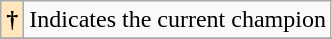<table class="wikitable">
<tr>
<th style="background-color:#FFE6BD">†</th>
<td>Indicates the current champion</td>
</tr>
<tr>
</tr>
</table>
